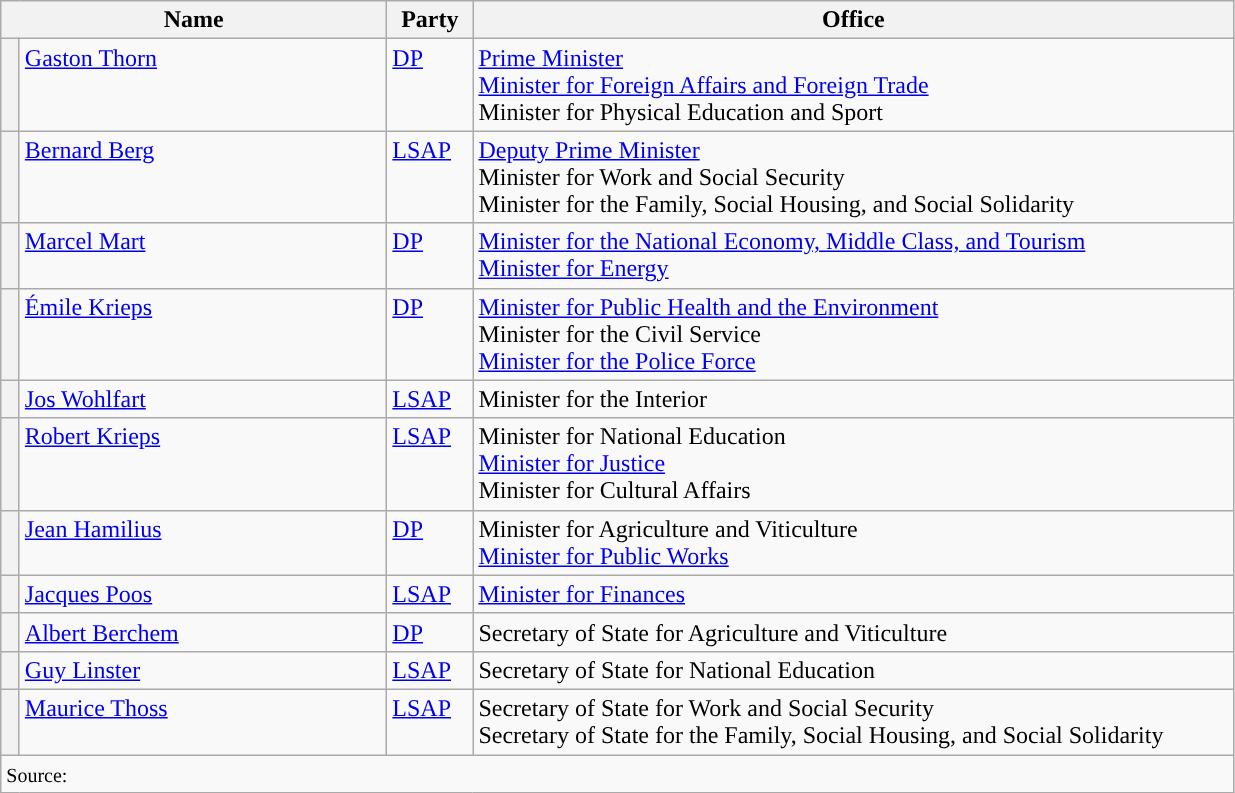<table class="wikitable">
<tr>
<th colspan=2 width=250px>Name</th>
<th width=50px>Party</th>
<th width=500px>Office</th>
</tr>
<tr>
<th width=5px style="background-color: "></th>
<td valign=top><a href='#'>Gaston Thorn</a></td>
<td valign=top><a href='#'>DP</a></td>
<td><a href='#'>Prime Minister</a> <br> <a href='#'>Minister for Foreign Affairs and Foreign Trade</a> <br> Minister for Physical Education and Sport</td>
</tr>
<tr>
<th style="background-color: "></th>
<td valign=top><a href='#'>Bernard Berg</a></td>
<td valign=top><a href='#'>LSAP</a></td>
<td><a href='#'>Deputy Prime Minister</a> <br> Minister for Work and Social Security <br> Minister for the Family, Social Housing, and Social Solidarity</td>
</tr>
<tr>
<th style="background-color: "></th>
<td valign=top><a href='#'>Marcel Mart</a></td>
<td valign=top><a href='#'>DP</a></td>
<td><a href='#'>Minister for the National Economy, Middle Class, and Tourism</a> <br> <a href='#'>Minister for Energy</a></td>
</tr>
<tr>
<th style="background-color: "></th>
<td valign=top><a href='#'>Émile Krieps</a></td>
<td valign=top><a href='#'>DP</a></td>
<td><a href='#'>Minister for Public Health and the Environment</a> <br> Minister for the Civil Service <br> <a href='#'>Minister for the Police Force</a></td>
</tr>
<tr>
<th style="background-color: "></th>
<td valign=top><a href='#'>Jos Wohlfart</a></td>
<td valign=top><a href='#'>LSAP</a></td>
<td>Minister for the Interior</td>
</tr>
<tr>
<th style="background-color: "></th>
<td valign=top><a href='#'>Robert Krieps</a></td>
<td valign=top><a href='#'>LSAP</a></td>
<td>Minister for National Education <br> <a href='#'>Minister for Justice</a> <br> Minister for Cultural Affairs</td>
</tr>
<tr>
<th style="background-color: "></th>
<td valign=top><a href='#'>Jean Hamilius</a></td>
<td valign=top><a href='#'>DP</a></td>
<td>Minister for Agriculture and Viticulture <br> <a href='#'>Minister for Public Works</a></td>
</tr>
<tr>
<th style="background-color: "></th>
<td valign=top><a href='#'>Jacques Poos</a></td>
<td valign=top><a href='#'>LSAP</a></td>
<td><a href='#'>Minister for Finances</a></td>
</tr>
<tr>
<th style="background-color: "></th>
<td valign=top><a href='#'>Albert Berchem</a></td>
<td valign=top><a href='#'>DP</a></td>
<td>Secretary of State for Agriculture and Viticulture</td>
</tr>
<tr>
<th style="background-color: "></th>
<td valign=top><a href='#'>Guy Linster</a></td>
<td valign=top><a href='#'>LSAP</a></td>
<td>Secretary of State for National Education</td>
</tr>
<tr>
<th style="background-color: "></th>
<td valign=top><a href='#'>Maurice Thoss</a></td>
<td valign=top><a href='#'>LSAP</a></td>
<td>Secretary of State for Work and Social Security <br> Secretary of State for the Family, Social Housing, and Social Solidarity</td>
</tr>
<tr>
<td colspan=4><small>Source: </small></td>
</tr>
</table>
